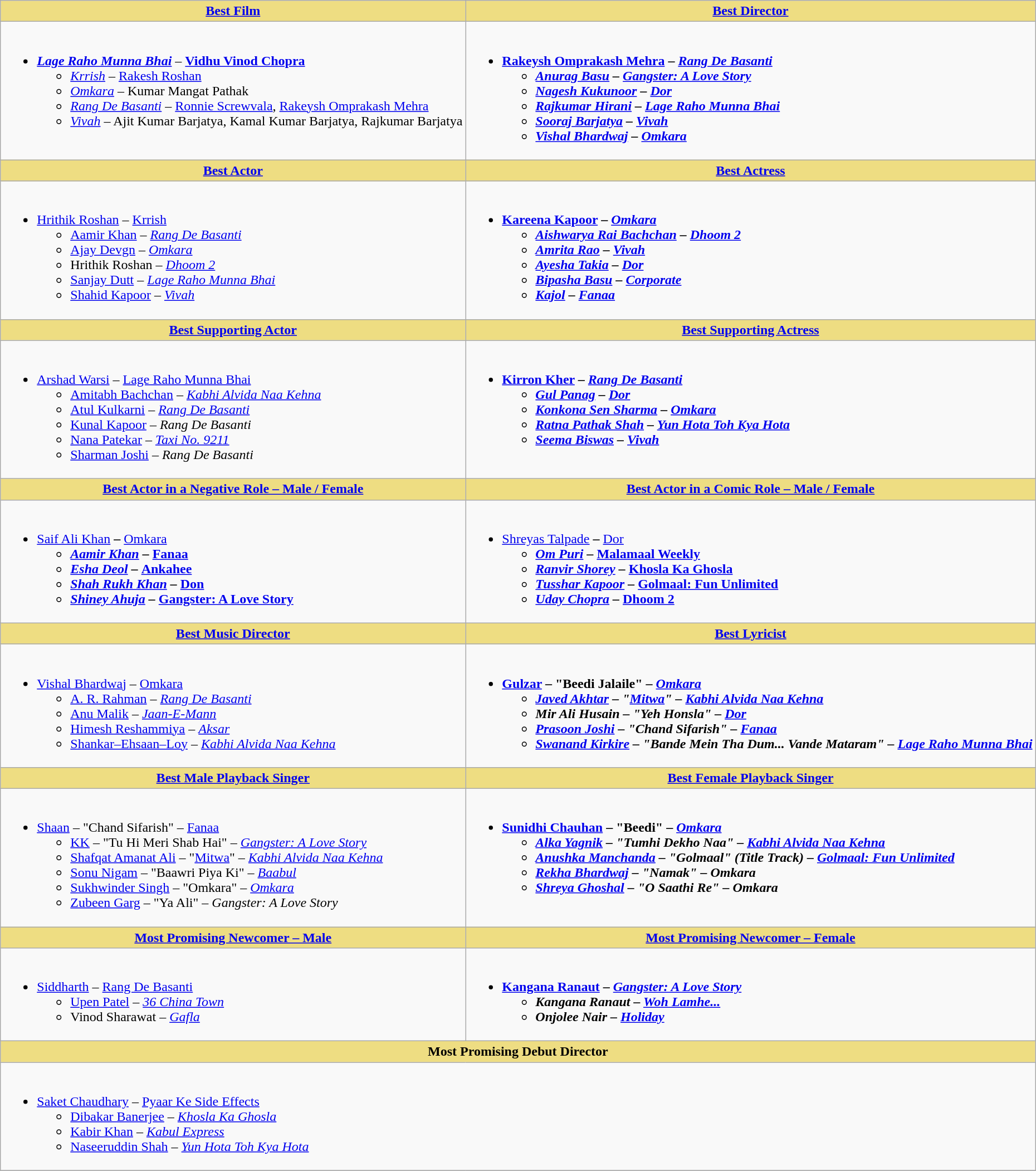<table class="wikitable">
<tr>
<th style="background:#EEDD82;" !align="center"><a href='#'>Best Film</a></th>
<th style="background:#EEDD82;" !align="center"><a href='#'>Best Director</a></th>
</tr>
<tr>
<td valign="top"><br><ul><li><strong><em><a href='#'>Lage Raho Munna Bhai</a></em></strong> – <strong><a href='#'>Vidhu Vinod Chopra</a></strong><ul><li><em><a href='#'>Krrish</a></em> – <a href='#'>Rakesh Roshan</a></li><li><em><a href='#'>Omkara</a></em> – Kumar Mangat Pathak</li><li><em><a href='#'>Rang De Basanti</a></em> – <a href='#'>Ronnie Screwvala</a>, <a href='#'>Rakeysh Omprakash Mehra</a></li><li><em><a href='#'>Vivah</a></em> – Ajit Kumar Barjatya, Kamal Kumar Barjatya, Rajkumar Barjatya</li></ul></li></ul></td>
<td valign="top"><br><ul><li><strong><a href='#'>Rakeysh Omprakash Mehra</a> – <em><a href='#'>Rang De Basanti</a><strong><em><ul><li><a href='#'>Anurag Basu</a> – </em><a href='#'>Gangster: A Love Story</a><em></li><li><a href='#'>Nagesh Kukunoor</a> – </em><a href='#'>Dor</a><em></li><li><a href='#'>Rajkumar Hirani</a> – </em><a href='#'>Lage Raho Munna Bhai</a><em></li><li><a href='#'>Sooraj Barjatya</a> – </em><a href='#'>Vivah</a><em></li><li><a href='#'>Vishal Bhardwaj</a> – </em><a href='#'>Omkara</a><em></li></ul></li></ul></td>
</tr>
<tr>
<th style="background:#EEDD82;" ! align="center"><a href='#'>Best Actor</a></th>
<th style="background:#EEDD82;" ! align="center"><a href='#'>Best Actress</a></th>
</tr>
<tr>
<td valign="top"><br><ul><li></strong><a href='#'>Hrithik Roshan</a> – </em><a href='#'>Krrish</a></em></strong><ul><li><a href='#'>Aamir Khan</a> – <em><a href='#'>Rang De Basanti</a></em></li><li><a href='#'>Ajay Devgn</a> – <em><a href='#'>Omkara</a></em></li><li>Hrithik Roshan – <em><a href='#'>Dhoom 2</a></em></li><li><a href='#'>Sanjay Dutt</a> – <em><a href='#'>Lage Raho Munna Bhai</a></em></li><li><a href='#'>Shahid Kapoor</a> – <em><a href='#'>Vivah</a></em></li></ul></li></ul></td>
<td valign="top"><br><ul><li><strong><a href='#'>Kareena Kapoor</a> – <em><a href='#'>Omkara</a><strong><em><ul><li><a href='#'>Aishwarya Rai Bachchan</a> – </em><a href='#'>Dhoom 2</a><em></li><li><a href='#'>Amrita Rao</a> – </em><a href='#'>Vivah</a><em></li><li><a href='#'>Ayesha Takia</a> – </em><a href='#'>Dor</a><em></li><li><a href='#'>Bipasha Basu</a> – </em><a href='#'>Corporate</a><em></li><li><a href='#'>Kajol</a> – </em><a href='#'>Fanaa</a><em></li></ul></li></ul></td>
</tr>
<tr>
<th style="background:#EEDD82;" ! align="center"><a href='#'>Best Supporting Actor</a></th>
<th style="background:#EEDD82;" ! align="center"><a href='#'>Best Supporting Actress</a></th>
</tr>
<tr>
<td valign="top"><br><ul><li></strong><a href='#'>Arshad Warsi</a> – </em><a href='#'>Lage Raho Munna Bhai</a></em></strong><ul><li><a href='#'>Amitabh Bachchan</a> – <em><a href='#'>Kabhi Alvida Naa Kehna</a></em></li><li><a href='#'>Atul Kulkarni</a> – <em><a href='#'>Rang De Basanti</a></em></li><li><a href='#'>Kunal Kapoor</a> – <em>Rang De Basanti</em></li><li><a href='#'>Nana Patekar</a> – <em><a href='#'>Taxi No. 9211</a></em></li><li><a href='#'>Sharman Joshi</a> – <em>Rang De Basanti</em></li></ul></li></ul></td>
<td valign="top"><br><ul><li><strong><a href='#'>Kirron Kher</a> – <em><a href='#'>Rang De Basanti</a><strong><em><ul><li><a href='#'>Gul Panag</a> – </em><a href='#'>Dor</a><em></li><li><a href='#'>Konkona Sen Sharma</a> – </em><a href='#'>Omkara</a><em></li><li><a href='#'>Ratna Pathak Shah</a> – </em><a href='#'>Yun Hota Toh Kya Hota</a><em></li><li><a href='#'>Seema Biswas</a> – </em><a href='#'>Vivah</a><em></li></ul></li></ul></td>
</tr>
<tr>
<th style="background:#EEDD82;" ! align="center"><a href='#'>Best Actor in a Negative Role – Male / Female</a></th>
<th style="background:#EEDD82;" ! align="center"><a href='#'>Best Actor in a Comic Role – Male / Female</a></th>
</tr>
<tr>
<td valign="top"><br><ul><li></strong><a href='#'>Saif Ali Khan</a><strong> – </em></strong><a href='#'>Omkara</a><strong><em><ul><li><a href='#'>Aamir Khan</a> – </em><a href='#'>Fanaa</a><em></li><li><a href='#'>Esha Deol</a> – </em><a href='#'>Ankahee</a><em></li><li><a href='#'>Shah Rukh Khan</a> – </em><a href='#'>Don</a><em></li><li><a href='#'>Shiney Ahuja</a> – </em><a href='#'>Gangster: A Love Story</a><em></li></ul></li></ul></td>
<td valign="top"><br><ul><li></strong><a href='#'>Shreyas Talpade</a><strong> – </em></strong><a href='#'>Dor</a><strong><em><ul><li><a href='#'>Om Puri</a> – </em><a href='#'>Malamaal Weekly</a><em></li><li><a href='#'>Ranvir Shorey</a> – </em><a href='#'>Khosla Ka Ghosla</a><em></li><li><a href='#'>Tusshar Kapoor</a> – </em><a href='#'>Golmaal: Fun Unlimited</a><em></li><li><a href='#'>Uday Chopra</a> – </em><a href='#'>Dhoom 2</a><em></li></ul></li></ul></td>
</tr>
<tr>
<th style="background:#EEDD82;" ! align="center"><a href='#'>Best Music Director</a></th>
<th style="background:#EEDD82;" ! align="center"><a href='#'>Best Lyricist</a></th>
</tr>
<tr>
<td valign="top"><br><ul><li></strong><a href='#'>Vishal Bhardwaj</a> – </em><a href='#'>Omkara</a></em></strong><ul><li><a href='#'>A. R. Rahman</a> – <em><a href='#'>Rang De Basanti</a></em></li><li><a href='#'>Anu Malik</a> – <em><a href='#'>Jaan-E-Mann</a></em></li><li><a href='#'>Himesh Reshammiya</a> – <em><a href='#'>Aksar</a></em></li><li><a href='#'>Shankar–Ehsaan–Loy</a> – <em><a href='#'>Kabhi Alvida Naa Kehna</a></em></li></ul></li></ul></td>
<td valign="top"><br><ul><li><strong><a href='#'>Gulzar</a> – "Beedi Jalaile" – <em><a href='#'>Omkara</a><strong><em><ul><li><a href='#'>Javed Akhtar</a> – "<a href='#'>Mitwa</a>" – </em><a href='#'>Kabhi Alvida Naa Kehna</a><em></li><li>Mir Ali Husain – "Yeh Honsla" – </em><a href='#'>Dor</a><em></li><li><a href='#'>Prasoon Joshi</a> – "Chand Sifarish" – </em><a href='#'>Fanaa</a><em></li><li><a href='#'>Swanand Kirkire</a> – "Bande Mein Tha Dum... Vande Mataram" – </em><a href='#'>Lage Raho Munna Bhai</a><em></li></ul></li></ul></td>
</tr>
<tr>
<th style="background:#EEDD82;" ! align="center"><a href='#'>Best Male Playback Singer</a></th>
<th style="background:#EEDD82;" ! align="center"><a href='#'>Best Female Playback Singer</a></th>
</tr>
<tr>
<td valign="top"><br><ul><li></strong><a href='#'>Shaan</a> – "Chand Sifarish" – </em><a href='#'>Fanaa</a></em></strong><ul><li><a href='#'>KK</a> – "Tu Hi Meri Shab Hai" – <em><a href='#'>Gangster: A Love Story</a></em></li><li><a href='#'>Shafqat Amanat Ali</a> – "<a href='#'>Mitwa</a>" – <em><a href='#'>Kabhi Alvida Naa Kehna</a></em></li><li><a href='#'>Sonu Nigam</a> – "Baawri Piya Ki" – <em><a href='#'>Baabul</a></em></li><li><a href='#'>Sukhwinder Singh</a> – "Omkara" – <em><a href='#'>Omkara</a></em></li><li><a href='#'>Zubeen Garg</a> – "Ya Ali" – <em>Gangster: A Love Story</em></li></ul></li></ul></td>
<td valign="top"><br><ul><li><strong><a href='#'>Sunidhi Chauhan</a> – "Beedi" – <em><a href='#'>Omkara</a><strong><em><ul><li><a href='#'>Alka Yagnik</a> – "Tumhi Dekho Naa" – </em><a href='#'>Kabhi Alvida Naa Kehna</a><em></li><li><a href='#'>Anushka Manchanda</a> – "Golmaal" (Title Track) – </em><a href='#'>Golmaal: Fun Unlimited</a><em></li><li><a href='#'>Rekha Bhardwaj</a> – "Namak" – </em>Omkara<em></li><li><a href='#'>Shreya Ghoshal</a> – "O Saathi Re" – </em>Omkara<em></li></ul></li></ul></td>
</tr>
<tr>
<th style="background:#EEDD82;" ! align="center"><a href='#'>Most Promising Newcomer – Male</a></th>
<th style="background:#EEDD82;" ! align="center"><a href='#'>Most Promising Newcomer – Female</a></th>
</tr>
<tr>
<td valign="top"><br><ul><li></strong><a href='#'>Siddharth</a> – </em><a href='#'>Rang De Basanti</a></em></strong><ul><li><a href='#'>Upen Patel</a> – <em><a href='#'>36 China Town</a></em></li><li>Vinod Sharawat – <em><a href='#'>Gafla</a></em></li></ul></li></ul></td>
<td valign="top"><br><ul><li><strong><a href='#'>Kangana Ranaut</a> – <em><a href='#'>Gangster: A Love Story</a><strong><em><ul><li>Kangana Ranaut – </em><a href='#'>Woh Lamhe...</a><em></li><li>Onjolee Nair – </em><a href='#'>Holiday</a><em></li></ul></li></ul></td>
</tr>
<tr>
<th ! style="background:#eedd82; text-align:center;" colspan="2">Most Promising Debut Director</th>
</tr>
<tr>
<td valign="top" colspan="2"><br><ul><li></strong><a href='#'>Saket Chaudhary</a> – </em><a href='#'>Pyaar Ke Side Effects</a></em></strong><ul><li><a href='#'>Dibakar Banerjee</a> – <em><a href='#'>Khosla Ka Ghosla</a></em></li><li><a href='#'>Kabir Khan</a> – <em><a href='#'>Kabul Express</a></em></li><li><a href='#'>Naseeruddin Shah</a> – <em><a href='#'>Yun Hota Toh Kya Hota</a></em></li></ul></li></ul></td>
</tr>
<tr>
</tr>
</table>
